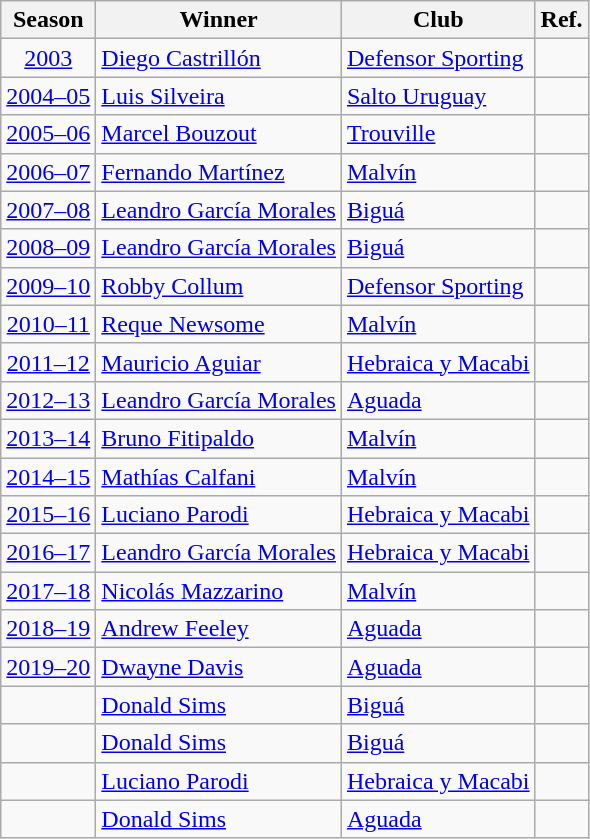<table class="wikitable sortable"  style="text-align:left">
<tr>
<th>Season</th>
<th>Winner</th>
<th>Club</th>
<th>Ref.</th>
</tr>
<tr align=left>
<td align=center><a href='#'>2003</a></td>
<td> <a href='#'>Diego Castrillón</a></td>
<td><a href='#'>Defensor Sporting</a></td>
<td></td>
</tr>
<tr align=left>
<td align=center><a href='#'>2004–05</a></td>
<td> <a href='#'>Luis Silveira</a></td>
<td><a href='#'>Salto Uruguay</a></td>
<td></td>
</tr>
<tr align=left>
<td align=center><a href='#'>2005–06</a></td>
<td> <a href='#'>Marcel Bouzout</a></td>
<td><a href='#'>Trouville</a></td>
<td></td>
</tr>
<tr align=left>
<td align=center><a href='#'>2006–07</a></td>
<td> <a href='#'>Fernando Martínez</a></td>
<td><a href='#'>Malvín</a></td>
<td></td>
</tr>
<tr align=left>
<td align=center><a href='#'>2007–08</a></td>
<td> <a href='#'>Leandro García Morales</a></td>
<td><a href='#'>Biguá</a></td>
<td></td>
</tr>
<tr align=left>
<td align=center><a href='#'>2008–09</a></td>
<td> <a href='#'>Leandro García Morales</a></td>
<td><a href='#'>Biguá</a></td>
<td></td>
</tr>
<tr align=left>
<td align=center><a href='#'>2009–10</a></td>
<td> <a href='#'>Robby Collum</a></td>
<td><a href='#'>Defensor Sporting</a></td>
<td></td>
</tr>
<tr align=left>
<td align=center><a href='#'>2010–11</a></td>
<td> <a href='#'>Reque Newsome</a></td>
<td><a href='#'>Malvín</a></td>
<td></td>
</tr>
<tr align=left>
<td align=center><a href='#'>2011–12</a></td>
<td> <a href='#'>Mauricio Aguiar</a></td>
<td><a href='#'>Hebraica y Macabi</a></td>
<td></td>
</tr>
<tr align=left>
<td align=center><a href='#'>2012–13</a></td>
<td> <a href='#'>Leandro García Morales</a></td>
<td><a href='#'>Aguada</a></td>
<td></td>
</tr>
<tr align=left>
<td align=center><a href='#'>2013–14</a></td>
<td> <a href='#'>Bruno Fitipaldo</a></td>
<td><a href='#'>Malvín</a></td>
<td></td>
</tr>
<tr align=left>
<td align=center><a href='#'>2014–15</a></td>
<td> <a href='#'>Mathías Calfani</a></td>
<td><a href='#'>Malvín</a></td>
<td></td>
</tr>
<tr align=left>
<td align=center><a href='#'>2015–16</a></td>
<td> <a href='#'>Luciano Parodi</a></td>
<td><a href='#'>Hebraica y Macabi</a></td>
<td></td>
</tr>
<tr align=left>
<td align=center><a href='#'>2016–17</a></td>
<td> <a href='#'>Leandro García Morales</a></td>
<td><a href='#'>Hebraica y Macabi</a></td>
<td></td>
</tr>
<tr align=left>
<td align="center"><a href='#'>2017–18</a></td>
<td> <a href='#'>Nicolás Mazzarino</a></td>
<td><a href='#'>Malvín</a></td>
<td></td>
</tr>
<tr align=left>
<td align="center"><a href='#'>2018–19</a></td>
<td> <a href='#'>Andrew Feeley</a></td>
<td><a href='#'>Aguada</a></td>
<td></td>
</tr>
<tr align=left>
<td align="center"><a href='#'>2019–20</a></td>
<td> <a href='#'>Dwayne Davis</a></td>
<td><a href='#'>Aguada</a></td>
<td></td>
</tr>
<tr>
<td></td>
<td> <a href='#'>Donald Sims</a></td>
<td><a href='#'>Biguá</a></td>
<td></td>
</tr>
<tr>
<td></td>
<td> <a href='#'>Donald Sims</a></td>
<td><a href='#'>Biguá</a></td>
<td></td>
</tr>
<tr>
<td></td>
<td> <a href='#'>Luciano Parodi</a></td>
<td><a href='#'>Hebraica y Macabi</a></td>
<td></td>
</tr>
<tr>
<td></td>
<td> <a href='#'>Donald Sims</a></td>
<td><a href='#'>Aguada</a></td>
<td></td>
</tr>
</table>
